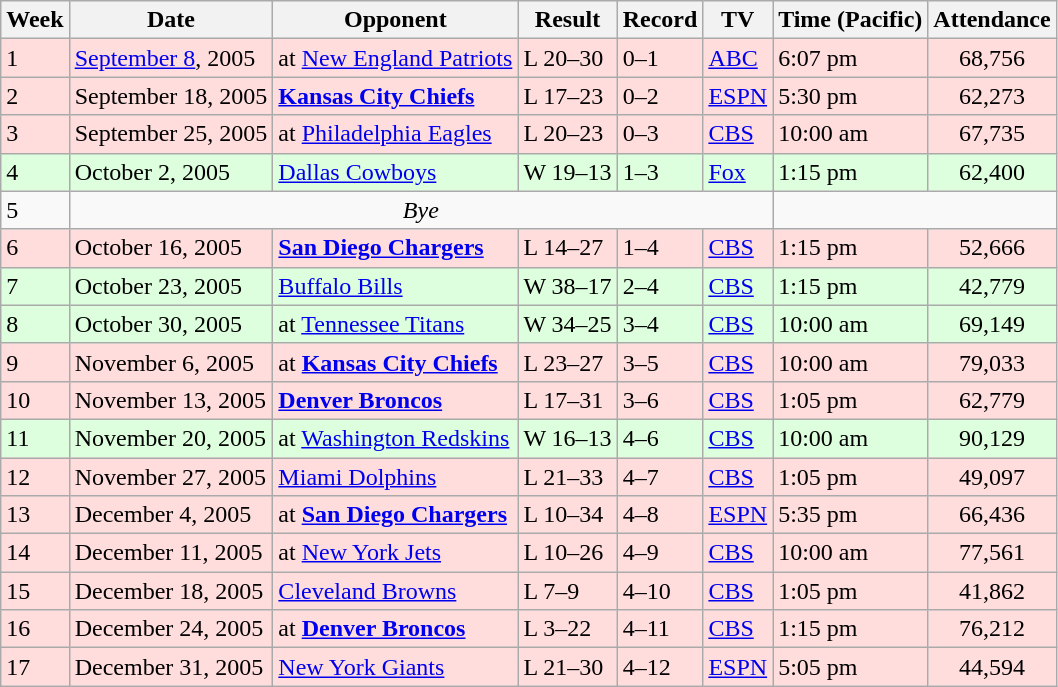<table class="wikitable">
<tr>
<th>Week</th>
<th>Date</th>
<th>Opponent</th>
<th>Result</th>
<th>Record</th>
<th>TV</th>
<th>Time (Pacific)</th>
<th>Attendance</th>
</tr>
<tr style="background: #ffdddd;">
<td>1</td>
<td><a href='#'>September 8</a>, 2005</td>
<td>at <a href='#'>New England Patriots</a></td>
<td>L 20–30</td>
<td>0–1</td>
<td><a href='#'>ABC</a></td>
<td>6:07 pm</td>
<td style="text-align:center">68,756</td>
</tr>
<tr style="background: #ffdddd;">
<td>2</td>
<td>September 18, 2005</td>
<td><strong><a href='#'>Kansas City Chiefs</a></strong></td>
<td>L 17–23</td>
<td>0–2</td>
<td><a href='#'>ESPN</a></td>
<td>5:30 pm</td>
<td style="text-align:center">62,273</td>
</tr>
<tr style="background: #ffdddd;">
<td>3</td>
<td>September 25, 2005</td>
<td>at <a href='#'>Philadelphia Eagles</a></td>
<td>L 20–23</td>
<td>0–3</td>
<td><a href='#'>CBS</a></td>
<td>10:00 am</td>
<td style="text-align:center">67,735</td>
</tr>
<tr style="background: #ddffdd;">
<td>4</td>
<td>October 2, 2005</td>
<td><a href='#'>Dallas Cowboys</a></td>
<td>W 19–13</td>
<td>1–3</td>
<td><a href='#'>Fox</a></td>
<td>1:15 pm</td>
<td style="text-align:center">62,400</td>
</tr>
<tr>
<td>5</td>
<td colspan=5 align="center"><em>Bye</em></td>
</tr>
<tr style="background: #ffdddd;">
<td>6</td>
<td>October 16, 2005</td>
<td><strong><a href='#'>San Diego Chargers</a></strong></td>
<td>L 14–27</td>
<td>1–4</td>
<td><a href='#'>CBS</a></td>
<td>1:15 pm</td>
<td style="text-align:center">52,666</td>
</tr>
<tr style="background: #ddffdd;">
<td>7</td>
<td>October 23, 2005</td>
<td><a href='#'>Buffalo Bills</a></td>
<td>W 38–17</td>
<td>2–4</td>
<td><a href='#'>CBS</a></td>
<td>1:15 pm</td>
<td style="text-align:center">42,779</td>
</tr>
<tr style="background: #ddffdd;">
<td>8</td>
<td>October 30, 2005</td>
<td>at <a href='#'>Tennessee Titans</a></td>
<td>W 34–25</td>
<td>3–4</td>
<td><a href='#'>CBS</a></td>
<td>10:00 am</td>
<td style="text-align:center">69,149</td>
</tr>
<tr style="background: #ffdddd;">
<td>9</td>
<td>November 6, 2005</td>
<td>at <strong><a href='#'>Kansas City Chiefs</a></strong></td>
<td>L 23–27</td>
<td>3–5</td>
<td><a href='#'>CBS</a></td>
<td>10:00 am</td>
<td style="text-align:center">79,033</td>
</tr>
<tr style="background: #ffdddd;">
<td>10</td>
<td>November 13, 2005</td>
<td><strong><a href='#'>Denver Broncos</a></strong></td>
<td>L 17–31</td>
<td>3–6</td>
<td><a href='#'>CBS</a></td>
<td>1:05 pm</td>
<td style="text-align:center">62,779</td>
</tr>
<tr style="background: #ddffdd;">
<td>11</td>
<td>November 20, 2005</td>
<td>at <a href='#'>Washington Redskins</a></td>
<td>W 16–13</td>
<td>4–6</td>
<td><a href='#'>CBS</a></td>
<td>10:00 am</td>
<td style="text-align:center">90,129</td>
</tr>
<tr style="background: #ffdddd;">
<td>12</td>
<td>November 27, 2005</td>
<td><a href='#'>Miami Dolphins</a></td>
<td>L 21–33</td>
<td>4–7</td>
<td><a href='#'>CBS</a></td>
<td>1:05 pm</td>
<td style="text-align:center">49,097</td>
</tr>
<tr style="background: #ffdddd;">
<td>13</td>
<td>December 4, 2005</td>
<td>at <strong><a href='#'>San Diego Chargers</a></strong></td>
<td>L 10–34</td>
<td>4–8</td>
<td><a href='#'>ESPN</a></td>
<td>5:35 pm</td>
<td style="text-align:center">66,436</td>
</tr>
<tr style="background: #ffdddd;">
<td>14</td>
<td>December 11, 2005</td>
<td>at <a href='#'>New York Jets</a></td>
<td>L 10–26</td>
<td>4–9</td>
<td><a href='#'>CBS</a></td>
<td>10:00 am</td>
<td style="text-align:center">77,561</td>
</tr>
<tr style="background: #ffdddd;">
<td>15</td>
<td>December 18, 2005</td>
<td><a href='#'>Cleveland Browns</a></td>
<td>L 7–9</td>
<td>4–10</td>
<td><a href='#'>CBS</a></td>
<td>1:05 pm</td>
<td style="text-align:center">41,862</td>
</tr>
<tr style="background: #ffdddd;">
<td>16</td>
<td>December 24, 2005</td>
<td>at <strong><a href='#'>Denver Broncos</a></strong></td>
<td>L 3–22</td>
<td>4–11</td>
<td><a href='#'>CBS</a></td>
<td>1:15 pm</td>
<td style="text-align:center">76,212</td>
</tr>
<tr style="background: #ffdddd;">
<td>17</td>
<td>December 31, 2005</td>
<td><a href='#'>New York Giants</a></td>
<td>L 21–30</td>
<td>4–12</td>
<td><a href='#'>ESPN</a></td>
<td>5:05 pm</td>
<td style="text-align:center">44,594</td>
</tr>
</table>
